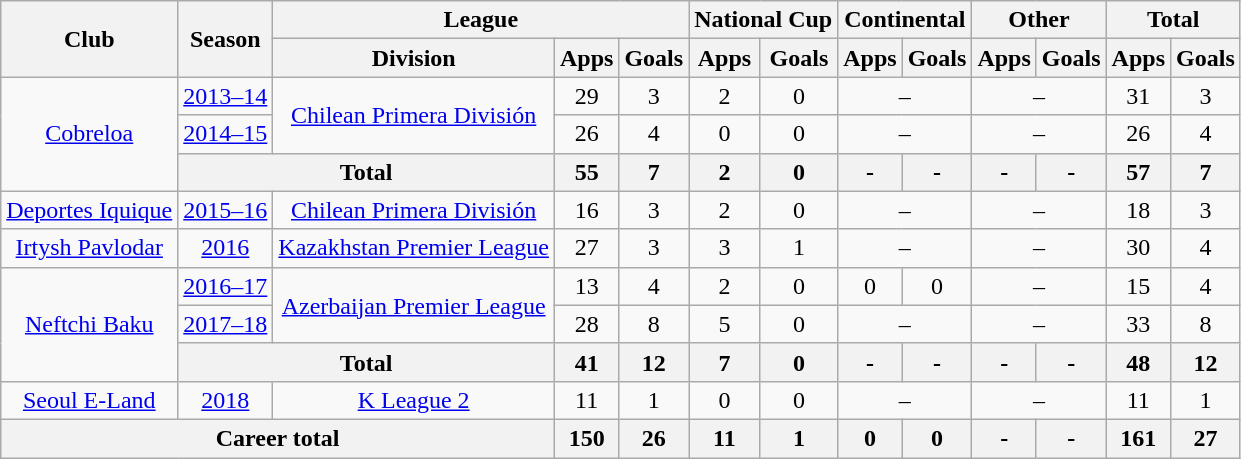<table class="wikitable" style="text-align: center;">
<tr>
<th rowspan="2">Club</th>
<th rowspan="2">Season</th>
<th colspan="3">League</th>
<th colspan="2">National Cup</th>
<th colspan="2">Continental</th>
<th colspan="2">Other</th>
<th colspan="2">Total</th>
</tr>
<tr>
<th>Division</th>
<th>Apps</th>
<th>Goals</th>
<th>Apps</th>
<th>Goals</th>
<th>Apps</th>
<th>Goals</th>
<th>Apps</th>
<th>Goals</th>
<th>Apps</th>
<th>Goals</th>
</tr>
<tr>
<td rowspan="3" valign="center"><a href='#'>Cobreloa</a></td>
<td><a href='#'>2013–14</a></td>
<td rowspan="2" valign="center"><a href='#'>Chilean Primera División</a></td>
<td>29</td>
<td>3</td>
<td>2</td>
<td>0</td>
<td colspan="2">–</td>
<td colspan="2">–</td>
<td>31</td>
<td>3</td>
</tr>
<tr>
<td><a href='#'>2014–15</a></td>
<td>26</td>
<td>4</td>
<td>0</td>
<td>0</td>
<td colspan="2">–</td>
<td colspan="2">–</td>
<td>26</td>
<td>4</td>
</tr>
<tr>
<th colspan="2">Total</th>
<th>55</th>
<th>7</th>
<th>2</th>
<th>0</th>
<th>-</th>
<th>-</th>
<th>-</th>
<th>-</th>
<th>57</th>
<th>7</th>
</tr>
<tr>
<td valign="center"><a href='#'>Deportes Iquique</a></td>
<td><a href='#'>2015–16</a></td>
<td><a href='#'>Chilean Primera División</a></td>
<td>16</td>
<td>3</td>
<td>2</td>
<td>0</td>
<td colspan="2">–</td>
<td colspan="2">–</td>
<td>18</td>
<td>3</td>
</tr>
<tr>
<td valign="center"><a href='#'>Irtysh Pavlodar</a></td>
<td><a href='#'>2016</a></td>
<td><a href='#'>Kazakhstan Premier League</a></td>
<td>27</td>
<td>3</td>
<td>3</td>
<td>1</td>
<td colspan="2">–</td>
<td colspan="2">–</td>
<td>30</td>
<td>4</td>
</tr>
<tr>
<td rowspan="3" valign="center"><a href='#'>Neftchi Baku</a></td>
<td><a href='#'>2016–17</a></td>
<td rowspan="2" valign="center"><a href='#'>Azerbaijan Premier League</a></td>
<td>13</td>
<td>4</td>
<td>2</td>
<td>0</td>
<td>0</td>
<td>0</td>
<td colspan="2">–</td>
<td>15</td>
<td>4</td>
</tr>
<tr>
<td><a href='#'>2017–18</a></td>
<td>28</td>
<td>8</td>
<td>5</td>
<td>0</td>
<td colspan="2">–</td>
<td colspan="2">–</td>
<td>33</td>
<td>8</td>
</tr>
<tr>
<th colspan="2">Total</th>
<th>41</th>
<th>12</th>
<th>7</th>
<th>0</th>
<th>-</th>
<th>-</th>
<th>-</th>
<th>-</th>
<th>48</th>
<th>12</th>
</tr>
<tr>
<td valign="center"><a href='#'>Seoul E-Land</a></td>
<td><a href='#'>2018</a></td>
<td><a href='#'>K League 2</a></td>
<td>11</td>
<td>1</td>
<td>0</td>
<td>0</td>
<td colspan="2">–</td>
<td colspan="2">–</td>
<td>11</td>
<td>1</td>
</tr>
<tr>
<th colspan="3">Career total</th>
<th>150</th>
<th>26</th>
<th>11</th>
<th>1</th>
<th>0</th>
<th>0</th>
<th>-</th>
<th>-</th>
<th>161</th>
<th>27</th>
</tr>
</table>
